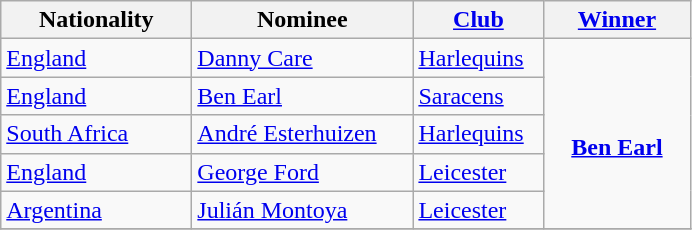<table class="wikitable">
<tr>
<th width=120>Nationality</th>
<th width=140>Nominee</th>
<th width=80><a href='#'>Club</a></th>
<th width=90><a href='#'>Winner</a></th>
</tr>
<tr>
<td> <a href='#'>England</a></td>
<td><a href='#'>Danny Care</a></td>
<td><a href='#'>Harlequins</a></td>
<td rowspan=5 align=center><br><strong><a href='#'>Ben Earl</a></strong></td>
</tr>
<tr>
<td> <a href='#'>England</a></td>
<td><a href='#'>Ben Earl</a></td>
<td><a href='#'>Saracens</a></td>
</tr>
<tr>
<td> <a href='#'>South Africa</a></td>
<td><a href='#'>André Esterhuizen</a></td>
<td><a href='#'>Harlequins</a></td>
</tr>
<tr>
<td> <a href='#'>England</a></td>
<td><a href='#'>George Ford</a></td>
<td><a href='#'>Leicester</a></td>
</tr>
<tr>
<td> <a href='#'>Argentina</a></td>
<td><a href='#'>Julián Montoya</a></td>
<td><a href='#'>Leicester</a></td>
</tr>
<tr>
</tr>
</table>
